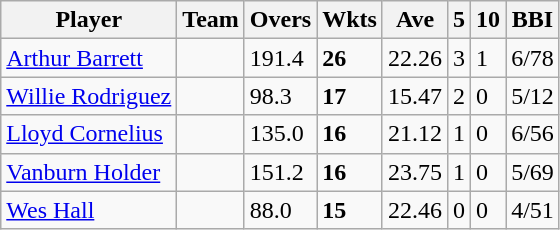<table class="wikitable">
<tr>
<th>Player</th>
<th>Team</th>
<th>Overs</th>
<th>Wkts</th>
<th>Ave</th>
<th>5</th>
<th>10</th>
<th>BBI</th>
</tr>
<tr>
<td><a href='#'>Arthur Barrett</a></td>
<td></td>
<td>191.4</td>
<td><strong>26</strong></td>
<td>22.26</td>
<td>3</td>
<td>1</td>
<td>6/78</td>
</tr>
<tr>
<td><a href='#'>Willie Rodriguez</a></td>
<td></td>
<td>98.3</td>
<td><strong>17</strong></td>
<td>15.47</td>
<td>2</td>
<td>0</td>
<td>5/12</td>
</tr>
<tr>
<td><a href='#'>Lloyd Cornelius</a></td>
<td></td>
<td>135.0</td>
<td><strong>16</strong></td>
<td>21.12</td>
<td>1</td>
<td>0</td>
<td>6/56</td>
</tr>
<tr>
<td><a href='#'>Vanburn Holder</a></td>
<td></td>
<td>151.2</td>
<td><strong>16</strong></td>
<td>23.75</td>
<td>1</td>
<td>0</td>
<td>5/69</td>
</tr>
<tr>
<td><a href='#'>Wes Hall</a></td>
<td></td>
<td>88.0</td>
<td><strong>15</strong></td>
<td>22.46</td>
<td>0</td>
<td>0</td>
<td>4/51</td>
</tr>
</table>
